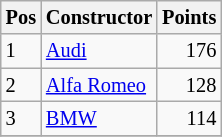<table class="wikitable"   style="font-size:   85%;">
<tr>
<th>Pos</th>
<th>Constructor</th>
<th>Points</th>
</tr>
<tr>
<td>1</td>
<td> <a href='#'>Audi</a></td>
<td align="right">176</td>
</tr>
<tr>
<td>2</td>
<td> <a href='#'>Alfa Romeo</a></td>
<td align="right">128</td>
</tr>
<tr>
<td>3</td>
<td> <a href='#'>BMW</a></td>
<td align="right">114</td>
</tr>
<tr>
</tr>
</table>
